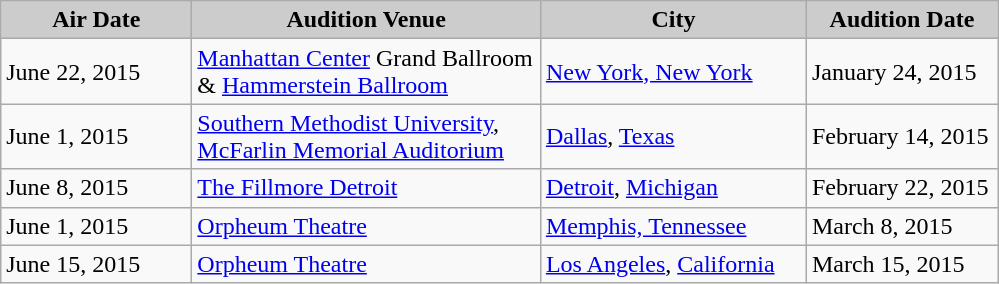<table class="wikitable">
<tr style="text-align:center; background:#ccc;">
<td style="width:120px;"><strong>Air Date</strong></td>
<td style="width:225px;"><strong>Audition Venue</strong></td>
<td style="width:170px;"><strong>City</strong></td>
<td style="width:120px;"><strong>Audition Date</strong></td>
</tr>
<tr>
<td>June 22, 2015</td>
<td><a href='#'>Manhattan Center</a> Grand Ballroom & <a href='#'>Hammerstein Ballroom</a></td>
<td><a href='#'>New York, New York</a></td>
<td>January 24, 2015</td>
</tr>
<tr>
<td>June 1, 2015</td>
<td><a href='#'>Southern Methodist University</a>, <a href='#'>McFarlin Memorial Auditorium</a></td>
<td><a href='#'>Dallas</a>, <a href='#'>Texas</a></td>
<td>February 14, 2015</td>
</tr>
<tr>
<td>June 8, 2015</td>
<td><a href='#'>The Fillmore Detroit</a></td>
<td><a href='#'>Detroit</a>, <a href='#'>Michigan</a></td>
<td>February 22, 2015</td>
</tr>
<tr>
<td>June 1, 2015</td>
<td><a href='#'>Orpheum Theatre</a></td>
<td><a href='#'>Memphis, Tennessee</a></td>
<td>March 8, 2015</td>
</tr>
<tr>
<td>June 15, 2015</td>
<td><a href='#'>Orpheum Theatre</a></td>
<td><a href='#'>Los Angeles</a>, <a href='#'>California</a></td>
<td>March 15, 2015</td>
</tr>
</table>
